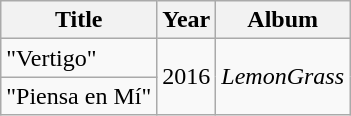<table class="wikitable">
<tr>
<th>Title</th>
<th>Year</th>
<th>Album</th>
</tr>
<tr>
<td>"Vertigo"</td>
<td rowspan="2">2016</td>
<td rowspan="2"><em>LemonGrass</em></td>
</tr>
<tr>
<td>"Piensa en Mí"</td>
</tr>
</table>
